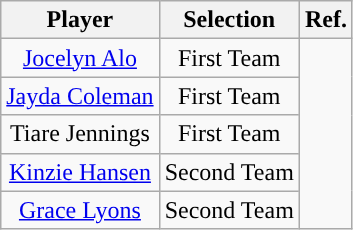<table class="wikitable sortable sortable" style="text-align: center">
<tr align=center>
<th>Player</th>
<th>Selection</th>
<th>Ref.</th>
</tr>
<tr>
<td><a href='#'>Jocelyn Alo</a></td>
<td>First Team</td>
<td rowspan="5"></td>
</tr>
<tr>
<td><a href='#'>Jayda Coleman</a></td>
<td>First Team</td>
</tr>
<tr>
<td>Tiare Jennings</td>
<td>First Team</td>
</tr>
<tr>
<td><a href='#'>Kinzie Hansen</a></td>
<td>Second Team</td>
</tr>
<tr>
<td><a href='#'>Grace Lyons</a></td>
<td>Second Team</td>
</tr>
</table>
